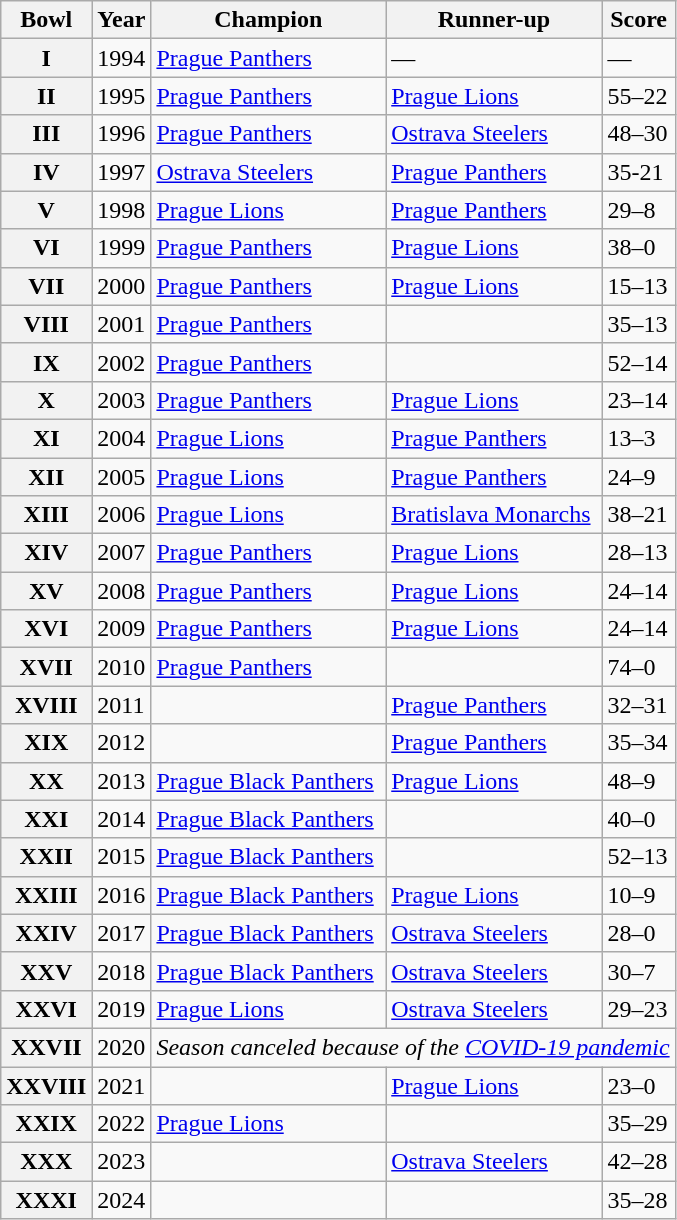<table class="wikitable">
<tr>
<th>Bowl</th>
<th>Year</th>
<th>Champion</th>
<th>Runner-up</th>
<th>Score</th>
</tr>
<tr>
<th>I</th>
<td>1994</td>
<td><a href='#'>Prague Panthers</a></td>
<td>—</td>
<td>—</td>
</tr>
<tr>
<th>II</th>
<td>1995</td>
<td><a href='#'>Prague Panthers</a></td>
<td><a href='#'>Prague Lions</a></td>
<td>55–22</td>
</tr>
<tr>
<th>III</th>
<td>1996</td>
<td><a href='#'>Prague Panthers</a></td>
<td><a href='#'>Ostrava Steelers</a></td>
<td>48–30</td>
</tr>
<tr>
<th>IV</th>
<td>1997</td>
<td><a href='#'>Ostrava Steelers</a></td>
<td><a href='#'>Prague Panthers</a></td>
<td>35-21</td>
</tr>
<tr>
<th>V</th>
<td>1998</td>
<td><a href='#'>Prague Lions</a></td>
<td><a href='#'>Prague Panthers</a></td>
<td>29–8</td>
</tr>
<tr>
<th>VI</th>
<td>1999</td>
<td><a href='#'>Prague Panthers</a></td>
<td><a href='#'>Prague Lions</a></td>
<td>38–0</td>
</tr>
<tr>
<th>VII</th>
<td>2000</td>
<td><a href='#'>Prague Panthers</a></td>
<td><a href='#'>Prague Lions</a></td>
<td>15–13</td>
</tr>
<tr>
<th>VIII</th>
<td>2001</td>
<td><a href='#'>Prague Panthers</a></td>
<td></td>
<td>35–13</td>
</tr>
<tr>
<th>IX</th>
<td>2002</td>
<td><a href='#'>Prague Panthers</a></td>
<td></td>
<td>52–14</td>
</tr>
<tr>
<th>X</th>
<td>2003</td>
<td><a href='#'>Prague Panthers</a></td>
<td><a href='#'>Prague Lions</a></td>
<td>23–14</td>
</tr>
<tr>
<th>XI</th>
<td>2004</td>
<td><a href='#'>Prague Lions</a></td>
<td><a href='#'>Prague Panthers</a></td>
<td>13–3</td>
</tr>
<tr>
<th>XII</th>
<td>2005</td>
<td><a href='#'>Prague Lions</a></td>
<td><a href='#'>Prague Panthers</a></td>
<td>24–9</td>
</tr>
<tr>
<th>XIII</th>
<td>2006</td>
<td><a href='#'>Prague Lions</a></td>
<td><a href='#'>Bratislava Monarchs</a></td>
<td>38–21</td>
</tr>
<tr>
<th>XIV</th>
<td>2007</td>
<td><a href='#'>Prague Panthers</a></td>
<td><a href='#'>Prague Lions</a></td>
<td>28–13</td>
</tr>
<tr>
<th>XV</th>
<td>2008</td>
<td><a href='#'>Prague Panthers</a></td>
<td><a href='#'>Prague Lions</a></td>
<td>24–14</td>
</tr>
<tr>
<th>XVI</th>
<td>2009</td>
<td><a href='#'>Prague Panthers</a></td>
<td><a href='#'>Prague Lions</a></td>
<td>24–14</td>
</tr>
<tr>
<th>XVII</th>
<td>2010</td>
<td><a href='#'>Prague Panthers</a></td>
<td></td>
<td>74–0</td>
</tr>
<tr>
<th>XVIII</th>
<td>2011</td>
<td></td>
<td><a href='#'>Prague Panthers</a></td>
<td>32–31</td>
</tr>
<tr>
<th>XIX</th>
<td>2012</td>
<td></td>
<td><a href='#'>Prague Panthers</a></td>
<td>35–34</td>
</tr>
<tr>
<th>XX</th>
<td>2013</td>
<td><a href='#'>Prague Black Panthers</a></td>
<td><a href='#'>Prague Lions</a></td>
<td>48–9</td>
</tr>
<tr>
<th>XXI</th>
<td>2014</td>
<td><a href='#'>Prague Black Panthers</a></td>
<td></td>
<td>40–0</td>
</tr>
<tr>
<th>XXII</th>
<td>2015</td>
<td><a href='#'>Prague Black Panthers</a></td>
<td></td>
<td>52–13</td>
</tr>
<tr>
<th>XXIII</th>
<td>2016</td>
<td><a href='#'>Prague Black Panthers</a></td>
<td><a href='#'>Prague Lions</a></td>
<td>10–9</td>
</tr>
<tr>
<th>XXIV</th>
<td>2017</td>
<td><a href='#'>Prague Black Panthers</a></td>
<td><a href='#'>Ostrava Steelers</a></td>
<td>28–0</td>
</tr>
<tr>
<th>XXV</th>
<td>2018</td>
<td><a href='#'>Prague Black Panthers</a></td>
<td><a href='#'>Ostrava Steelers</a></td>
<td>30–7</td>
</tr>
<tr>
<th>XXVI</th>
<td>2019</td>
<td><a href='#'>Prague Lions</a></td>
<td><a href='#'>Ostrava Steelers</a></td>
<td>29–23</td>
</tr>
<tr>
<th>XXVII</th>
<td>2020</td>
<td colspan=3><em>Season canceled because of the <a href='#'>COVID-19 pandemic</a></em></td>
</tr>
<tr>
<th>XXVIII</th>
<td>2021</td>
<td></td>
<td><a href='#'>Prague Lions</a></td>
<td>23–0</td>
</tr>
<tr>
<th>XXIX</th>
<td>2022</td>
<td><a href='#'>Prague Lions</a></td>
<td></td>
<td>35–29</td>
</tr>
<tr>
<th>XXX</th>
<td>2023</td>
<td></td>
<td><a href='#'>Ostrava Steelers</a></td>
<td>42–28</td>
</tr>
<tr>
<th>XXXI</th>
<td>2024</td>
<td></td>
<td></td>
<td>35–28</td>
</tr>
</table>
